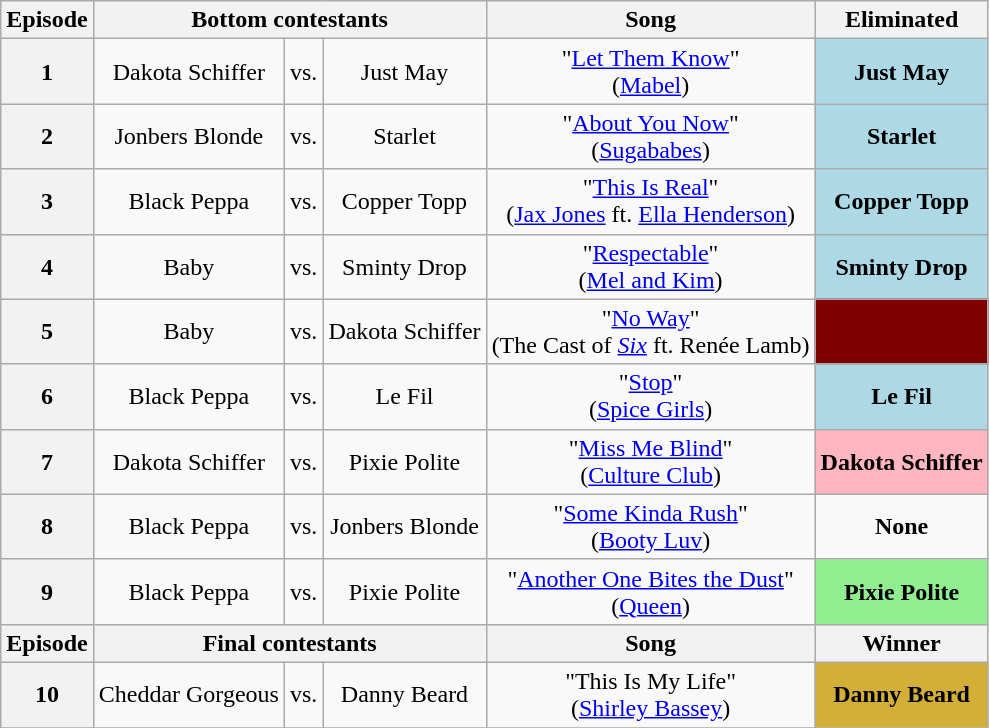<table class="wikitable" style="text-align:center">
<tr>
<th scope="col">Episode</th>
<th scope="col" colspan="3">Bottom contestants</th>
<th scope="col">Song</th>
<th scope="col">Eliminated</th>
</tr>
<tr>
<th scope="row">1</th>
<td>Dakota Schiffer</td>
<td>vs.</td>
<td>Just May</td>
<td>"<a href='#'>Let Them Know</a>"<br>(<a href='#'>Mabel</a>)</td>
<td bgcolor="lightblue"><strong>Just May</strong></td>
</tr>
<tr>
<th scope="row">2</th>
<td>Jonbers Blonde</td>
<td>vs.</td>
<td>Starlet</td>
<td>"<a href='#'>About You Now</a>"<br>(<a href='#'>Sugababes</a>)</td>
<td bgcolor="lightblue"><strong>Starlet</strong></td>
</tr>
<tr>
<th scope="row">3</th>
<td>Black Peppa</td>
<td>vs.</td>
<td>Copper Topp</td>
<td>"<a href='#'>This Is Real</a>"<br>(<a href='#'>Jax Jones</a> ft. <a href='#'>Ella Henderson</a>)</td>
<td bgcolor="lightblue"><strong>Copper Topp</strong></td>
</tr>
<tr>
<th scope="row">4</th>
<td>Baby</td>
<td>vs.</td>
<td>Sminty Drop</td>
<td>"<a href='#'>Respectable</a>"<br>(<a href='#'>Mel and Kim</a>)</td>
<td bgcolor="lightblue"><strong>Sminty Drop</strong></td>
</tr>
<tr>
<th scope="row">5</th>
<td>Baby</td>
<td>vs.</td>
<td>Dakota Schiffer</td>
<td nowrap>"<a href='#'>No Way</a>"<br>(The Cast of <em><a href='#'>Six</a></em> ft. Renée Lamb)</td>
<td bgcolor="maroon"></td>
</tr>
<tr>
<th scope="row">6</th>
<td>Black Peppa</td>
<td>vs.</td>
<td>Le Fil</td>
<td>"<a href='#'>Stop</a>"<br>(<a href='#'>Spice Girls</a>)</td>
<td bgcolor="lightblue"><strong>Le Fil</strong></td>
</tr>
<tr>
<th scope="row">7</th>
<td>Dakota Schiffer</td>
<td>vs.</td>
<td>Pixie Polite</td>
<td>"<a href='#'>Miss Me Blind</a>"<br>(<a href='#'>Culture Club</a>)</td>
<td bgcolor="lightpink" nowrap><strong>Dakota Schiffer</strong></td>
</tr>
<tr>
<th scope="row">8</th>
<td>Black Peppa</td>
<td>vs.</td>
<td nowrap>Jonbers Blonde</td>
<td>"<a href='#'>Some Kinda Rush</a>"<br>(<a href='#'>Booty Luv</a>)</td>
<td><strong>None</strong></td>
</tr>
<tr>
<th scope="row">9</th>
<td>Black Peppa</td>
<td>vs.</td>
<td>Pixie Polite</td>
<td>"<a href='#'>Another One Bites the Dust</a>"<br>(<a href='#'>Queen</a>)</td>
<td bgcolor="lightgreen"><strong>Pixie Polite</strong></td>
</tr>
<tr>
<th scope="col">Episode</th>
<th scope="col" colspan="3">Final contestants</th>
<th scope="col">Song</th>
<th scope="col">Winner</th>
</tr>
<tr>
<th scope="row">10</th>
<td nowrap>Cheddar Gorgeous</td>
<td>vs.</td>
<td>Danny Beard</td>
<td>"This Is My Life"<br>(<a href='#'>Shirley Bassey</a>)</td>
<td bgcolor="#D4AF37"><strong>Danny Beard</strong></td>
</tr>
<tr>
</tr>
</table>
